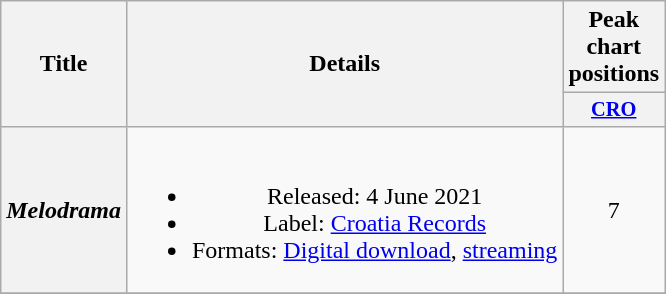<table class="wikitable plainrowheaders" style="text-align:center;">
<tr>
<th scope="col" rowspan="2">Title</th>
<th scope="col" rowspan="2">Details</th>
<th scope="col" colspan="1">Peak chart positions</th>
</tr>
<tr>
<th scope="col" style="width:3em;font-size:85%;"><a href='#'>CRO</a><br></th>
</tr>
<tr>
<th scope="row"><em>Melodrama</em></th>
<td><br><ul><li>Released: 4 June 2021</li><li>Label: <a href='#'>Croatia Records</a></li><li>Formats: <a href='#'>Digital download</a>, <a href='#'>streaming</a></li></ul></td>
<td>7</td>
</tr>
<tr>
</tr>
</table>
